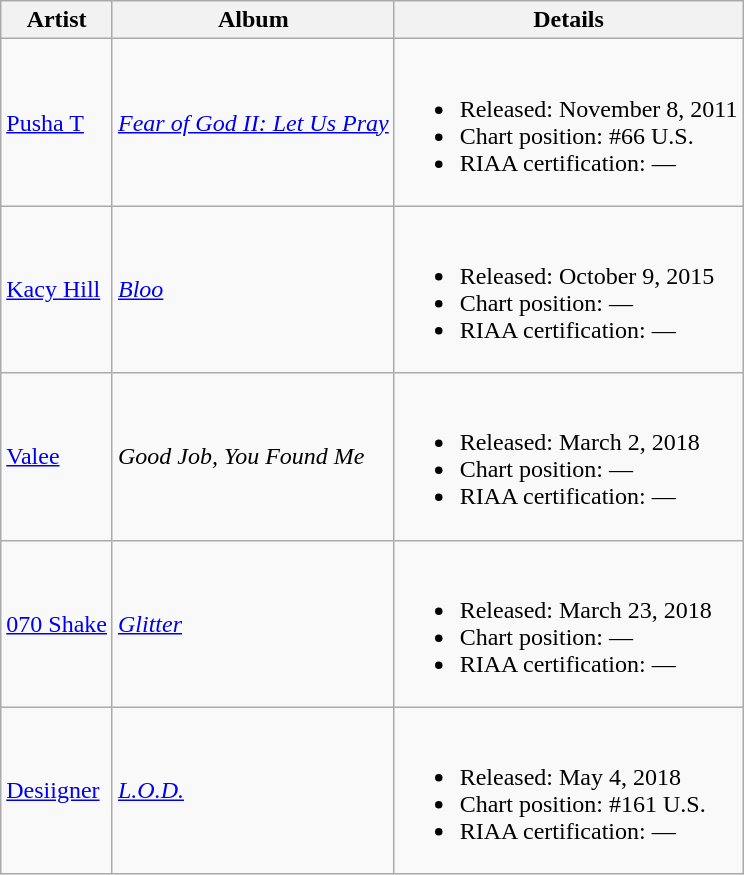<table class="wikitable sortable">
<tr>
<th>Artist</th>
<th>Album</th>
<th class="unsortable">Details</th>
</tr>
<tr>
<td><a href='#'>Pusha T</a></td>
<td><em><a href='#'>Fear of God II: Let Us Pray</a></em></td>
<td><br><ul><li>Released: November 8, 2011</li><li>Chart position: #66 U.S.</li><li>RIAA certification: —</li></ul></td>
</tr>
<tr>
<td><a href='#'>Kacy Hill</a></td>
<td><em><a href='#'>Bloo</a></em></td>
<td><br><ul><li>Released: October 9, 2015</li><li>Chart position: —</li><li>RIAA certification: —</li></ul></td>
</tr>
<tr>
<td><a href='#'>Valee</a></td>
<td><em>Good Job, You Found Me</em></td>
<td><br><ul><li>Released: March 2, 2018</li><li>Chart position: —</li><li>RIAA certification: —</li></ul></td>
</tr>
<tr>
<td><a href='#'>070 Shake</a></td>
<td><a href='#'><em>Glitter</em></a></td>
<td><br><ul><li>Released: March 23, 2018</li><li>Chart position: —</li><li>RIAA certification: —</li></ul></td>
</tr>
<tr>
<td><a href='#'>Desiigner</a></td>
<td><em><a href='#'>L.O.D.</a></em></td>
<td><br><ul><li>Released: May 4, 2018</li><li>Chart position: #161 U.S.</li><li>RIAA certification: —</li></ul></td>
</tr>
</table>
